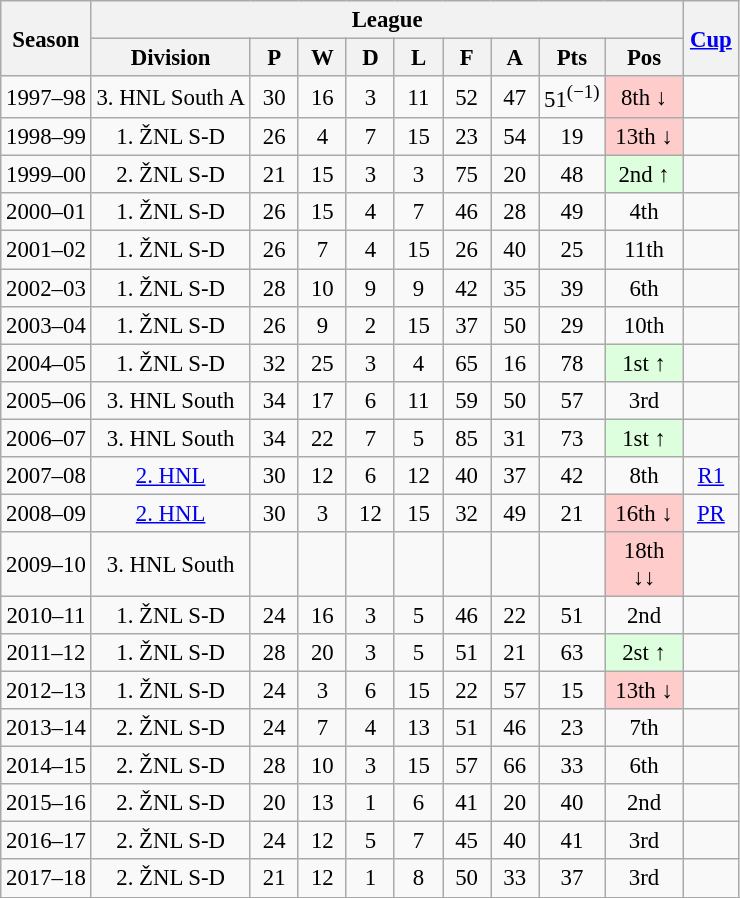<table class="wikitable" style="font-size:95%; text-align: center;">
<tr>
<th rowspan=2>Season</th>
<th colspan=9>League</th>
<th rowspan=2 width="30"><a href='#'>Cup</a></th>
</tr>
<tr>
<th>Division</th>
<th width="25">P</th>
<th width="25">W</th>
<th width="25">D</th>
<th width="25">L</th>
<th width="25">F</th>
<th width="25">A</th>
<th width="25">Pts</th>
<th width="45">Pos</th>
</tr>
<tr>
<td>1997–98</td>
<td>3. HNL South A</td>
<td>30</td>
<td>16</td>
<td>3</td>
<td>11</td>
<td>52</td>
<td>47</td>
<td>51<sup>(−1)</sup></td>
<td bgcolor="#FFCCCC">8th ↓</td>
<td></td>
</tr>
<tr>
<td>1998–99</td>
<td>1. ŽNL S-D</td>
<td>26</td>
<td>4</td>
<td>7</td>
<td>15</td>
<td>23</td>
<td>54</td>
<td>19</td>
<td bgcolor="#FFCCCC">13th ↓</td>
<td></td>
</tr>
<tr>
<td>1999–00</td>
<td>2. ŽNL S-D</td>
<td>21</td>
<td>15</td>
<td>3</td>
<td>3</td>
<td>75</td>
<td>20</td>
<td>48</td>
<td bgcolor="#DDFFDD">2nd ↑</td>
<td></td>
</tr>
<tr>
<td>2000–01</td>
<td>1. ŽNL S-D</td>
<td>26</td>
<td>15</td>
<td>4</td>
<td>7</td>
<td>46</td>
<td>28</td>
<td>49</td>
<td>4th</td>
<td></td>
</tr>
<tr>
<td>2001–02</td>
<td>1. ŽNL S-D</td>
<td>26</td>
<td>7</td>
<td>4</td>
<td>15</td>
<td>26</td>
<td>40</td>
<td>25</td>
<td>11th</td>
<td></td>
</tr>
<tr>
<td>2002–03</td>
<td>1. ŽNL S-D</td>
<td>28</td>
<td>10</td>
<td>9</td>
<td>9</td>
<td>42</td>
<td>35</td>
<td>39</td>
<td>6th</td>
<td></td>
</tr>
<tr>
<td>2003–04</td>
<td>1. ŽNL S-D</td>
<td>26</td>
<td>9</td>
<td>2</td>
<td>15</td>
<td>37</td>
<td>50</td>
<td>29</td>
<td>10th</td>
<td></td>
</tr>
<tr>
<td>2004–05</td>
<td>1. ŽNL S-D</td>
<td>32</td>
<td>25</td>
<td>3</td>
<td>4</td>
<td>65</td>
<td>16</td>
<td>78</td>
<td bgcolor="#DDFFDD">1st ↑</td>
<td></td>
</tr>
<tr>
<td>2005–06</td>
<td>3. HNL South</td>
<td>34</td>
<td>17</td>
<td>6</td>
<td>11</td>
<td>59</td>
<td>50</td>
<td>57</td>
<td>3rd</td>
<td></td>
</tr>
<tr>
<td>2006–07</td>
<td>3. HNL South</td>
<td>34</td>
<td>22</td>
<td>7</td>
<td>5</td>
<td>85</td>
<td>31</td>
<td>73</td>
<td bgcolor="#DDFFDD">1st ↑</td>
<td></td>
</tr>
<tr>
<td>2007–08</td>
<td><a href='#'>2. HNL</a></td>
<td>30</td>
<td>12</td>
<td>6</td>
<td>12</td>
<td>40</td>
<td>37</td>
<td>42</td>
<td>8th</td>
<td><a href='#'>R1</a></td>
</tr>
<tr>
<td>2008–09</td>
<td><a href='#'>2. HNL</a></td>
<td>30</td>
<td>3</td>
<td>12</td>
<td>15</td>
<td>32</td>
<td>49</td>
<td>21</td>
<td bgcolor="#FFCCCC">16th ↓</td>
<td><a href='#'>PR</a></td>
</tr>
<tr>
<td>2009–10</td>
<td>3. HNL South</td>
<td></td>
<td></td>
<td></td>
<td></td>
<td></td>
<td></td>
<td></td>
<td bgcolor="#FFCCCC">18th ↓↓</td>
<td></td>
</tr>
<tr>
<td>2010–11</td>
<td>1. ŽNL S-D</td>
<td>24</td>
<td>16</td>
<td>3</td>
<td>5</td>
<td>46</td>
<td>22</td>
<td>51</td>
<td>2nd</td>
<td></td>
</tr>
<tr>
<td>2011–12</td>
<td>1. ŽNL S-D</td>
<td>28</td>
<td>20</td>
<td>3</td>
<td>5</td>
<td>51</td>
<td>21</td>
<td>63</td>
<td bgcolor="#DDFFDD">2st ↑</td>
<td></td>
</tr>
<tr>
<td>2012–13</td>
<td>1. ŽNL S-D</td>
<td>24</td>
<td>3</td>
<td>6</td>
<td>15</td>
<td>22</td>
<td>57</td>
<td>15</td>
<td bgcolor="#FFCCCC">13th ↓</td>
<td></td>
</tr>
<tr>
<td>2013–14</td>
<td>2. ŽNL S-D</td>
<td>24</td>
<td>7</td>
<td>4</td>
<td>13</td>
<td>51</td>
<td>46</td>
<td>23</td>
<td>7th</td>
<td></td>
</tr>
<tr>
<td>2014–15</td>
<td>2. ŽNL S-D</td>
<td>28</td>
<td>10</td>
<td>3</td>
<td>15</td>
<td>57</td>
<td>66</td>
<td>33</td>
<td>6th</td>
<td></td>
</tr>
<tr>
<td>2015–16</td>
<td>2. ŽNL S-D</td>
<td>20</td>
<td>13</td>
<td>1</td>
<td>6</td>
<td>41</td>
<td>20</td>
<td>40</td>
<td>2nd</td>
<td></td>
</tr>
<tr>
<td>2016–17</td>
<td>2. ŽNL S-D</td>
<td>24</td>
<td>12</td>
<td>5</td>
<td>7</td>
<td>45</td>
<td>40</td>
<td>41</td>
<td>3rd</td>
<td></td>
</tr>
<tr>
<td>2017–18</td>
<td>2. ŽNL S-D</td>
<td>21</td>
<td>12</td>
<td>1</td>
<td>8</td>
<td>50</td>
<td>33</td>
<td>37</td>
<td>3rd</td>
<td></td>
</tr>
<tr>
</tr>
</table>
